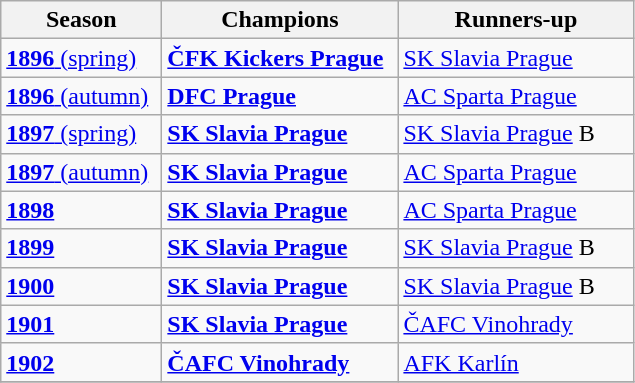<table class="wikitable">
<tr>
<th style="width:100px">Season</th>
<th style="width:150px">Champions</th>
<th style="width:150px">Runners-up</th>
</tr>
<tr>
<td><a href='#'><strong>1896</strong> (spring)</a></td>
<td><strong><a href='#'>ČFK Kickers Prague</a></strong></td>
<td><a href='#'>SK Slavia Prague</a></td>
</tr>
<tr>
<td><a href='#'><strong>1896</strong> (autumn)</a></td>
<td><strong><a href='#'>DFC Prague</a></strong></td>
<td><a href='#'>AC Sparta Prague</a></td>
</tr>
<tr>
<td><a href='#'><strong>1897</strong> (spring)</a></td>
<td><strong><a href='#'>SK Slavia Prague</a></strong></td>
<td><a href='#'>SK Slavia Prague</a> B</td>
</tr>
<tr>
<td><a href='#'><strong>1897</strong> (autumn)</a></td>
<td><strong><a href='#'>SK Slavia Prague</a></strong></td>
<td><a href='#'>AC Sparta Prague</a></td>
</tr>
<tr>
<td><a href='#'><strong>1898</strong></a></td>
<td><strong><a href='#'>SK Slavia Prague</a></strong></td>
<td><a href='#'>AC Sparta Prague</a></td>
</tr>
<tr>
<td><a href='#'><strong>1899</strong></a></td>
<td><strong><a href='#'>SK Slavia Prague</a></strong></td>
<td><a href='#'>SK Slavia Prague</a> B</td>
</tr>
<tr>
<td><a href='#'><strong>1900</strong></a></td>
<td><strong><a href='#'>SK Slavia Prague</a></strong></td>
<td><a href='#'>SK Slavia Prague</a> B</td>
</tr>
<tr>
<td><a href='#'><strong>1901</strong></a></td>
<td><strong><a href='#'>SK Slavia Prague</a></strong></td>
<td><a href='#'>ČAFC Vinohrady</a></td>
</tr>
<tr>
<td><a href='#'><strong>1902</strong></a></td>
<td><strong><a href='#'>ČAFC Vinohrady</a></strong></td>
<td><a href='#'>AFK Karlín</a></td>
</tr>
<tr>
</tr>
</table>
